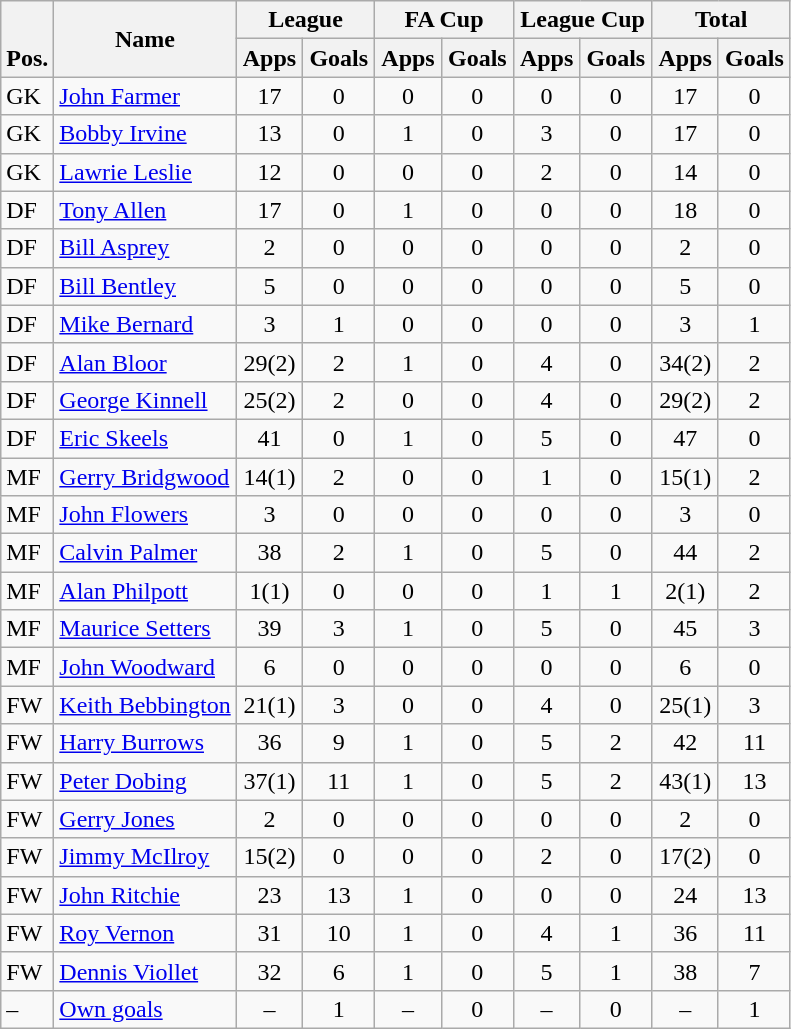<table class="wikitable" style="text-align:center">
<tr>
<th rowspan="2" valign="bottom">Pos.</th>
<th rowspan="2">Name</th>
<th colspan="2" width="85">League</th>
<th colspan="2" width="85">FA Cup</th>
<th colspan="2" width="85">League Cup</th>
<th colspan="2" width="85">Total</th>
</tr>
<tr>
<th>Apps</th>
<th>Goals</th>
<th>Apps</th>
<th>Goals</th>
<th>Apps</th>
<th>Goals</th>
<th>Apps</th>
<th>Goals</th>
</tr>
<tr>
<td align="left">GK</td>
<td align="left"> <a href='#'>John Farmer</a></td>
<td>17</td>
<td>0</td>
<td>0</td>
<td>0</td>
<td>0</td>
<td>0</td>
<td>17</td>
<td>0</td>
</tr>
<tr>
<td align="left">GK</td>
<td align="left"> <a href='#'>Bobby Irvine</a></td>
<td>13</td>
<td>0</td>
<td>1</td>
<td>0</td>
<td>3</td>
<td>0</td>
<td>17</td>
<td>0</td>
</tr>
<tr>
<td align="left">GK</td>
<td align="left"> <a href='#'>Lawrie Leslie</a></td>
<td>12</td>
<td>0</td>
<td>0</td>
<td>0</td>
<td>2</td>
<td>0</td>
<td>14</td>
<td>0</td>
</tr>
<tr>
<td align="left">DF</td>
<td align="left"> <a href='#'>Tony Allen</a></td>
<td>17</td>
<td>0</td>
<td>1</td>
<td>0</td>
<td>0</td>
<td>0</td>
<td>18</td>
<td>0</td>
</tr>
<tr>
<td align="left">DF</td>
<td align="left"> <a href='#'>Bill Asprey</a></td>
<td>2</td>
<td>0</td>
<td>0</td>
<td>0</td>
<td>0</td>
<td>0</td>
<td>2</td>
<td>0</td>
</tr>
<tr>
<td align="left">DF</td>
<td align="left"> <a href='#'>Bill Bentley</a></td>
<td>5</td>
<td>0</td>
<td>0</td>
<td>0</td>
<td>0</td>
<td>0</td>
<td>5</td>
<td>0</td>
</tr>
<tr>
<td align="left">DF</td>
<td align="left"> <a href='#'>Mike Bernard</a></td>
<td>3</td>
<td>1</td>
<td>0</td>
<td>0</td>
<td>0</td>
<td>0</td>
<td>3</td>
<td>1</td>
</tr>
<tr>
<td align="left">DF</td>
<td align="left"> <a href='#'>Alan Bloor</a></td>
<td>29(2)</td>
<td>2</td>
<td>1</td>
<td>0</td>
<td>4</td>
<td>0</td>
<td>34(2)</td>
<td>2</td>
</tr>
<tr>
<td align="left">DF</td>
<td align="left"> <a href='#'>George Kinnell</a></td>
<td>25(2)</td>
<td>2</td>
<td>0</td>
<td>0</td>
<td>4</td>
<td>0</td>
<td>29(2)</td>
<td>2</td>
</tr>
<tr>
<td align="left">DF</td>
<td align="left"> <a href='#'>Eric Skeels</a></td>
<td>41</td>
<td>0</td>
<td>1</td>
<td>0</td>
<td>5</td>
<td>0</td>
<td>47</td>
<td>0</td>
</tr>
<tr>
<td align="left">MF</td>
<td align="left"> <a href='#'>Gerry Bridgwood</a></td>
<td>14(1)</td>
<td>2</td>
<td>0</td>
<td>0</td>
<td>1</td>
<td>0</td>
<td>15(1)</td>
<td>2</td>
</tr>
<tr>
<td align="left">MF</td>
<td align="left"> <a href='#'>John Flowers</a></td>
<td>3</td>
<td>0</td>
<td>0</td>
<td>0</td>
<td>0</td>
<td>0</td>
<td>3</td>
<td>0</td>
</tr>
<tr>
<td align="left">MF</td>
<td align="left"> <a href='#'>Calvin Palmer</a></td>
<td>38</td>
<td>2</td>
<td>1</td>
<td>0</td>
<td>5</td>
<td>0</td>
<td>44</td>
<td>2</td>
</tr>
<tr>
<td align="left">MF</td>
<td align="left"> <a href='#'>Alan Philpott</a></td>
<td>1(1)</td>
<td>0</td>
<td>0</td>
<td>0</td>
<td>1</td>
<td>1</td>
<td>2(1)</td>
<td>2</td>
</tr>
<tr>
<td align="left">MF</td>
<td align="left"> <a href='#'>Maurice Setters</a></td>
<td>39</td>
<td>3</td>
<td>1</td>
<td>0</td>
<td>5</td>
<td>0</td>
<td>45</td>
<td>3</td>
</tr>
<tr>
<td align="left">MF</td>
<td align="left"> <a href='#'>John Woodward</a></td>
<td>6</td>
<td>0</td>
<td>0</td>
<td>0</td>
<td>0</td>
<td>0</td>
<td>6</td>
<td>0</td>
</tr>
<tr>
<td align="left">FW</td>
<td align="left"> <a href='#'>Keith Bebbington</a></td>
<td>21(1)</td>
<td>3</td>
<td>0</td>
<td>0</td>
<td>4</td>
<td>0</td>
<td>25(1)</td>
<td>3</td>
</tr>
<tr>
<td align="left">FW</td>
<td align="left"> <a href='#'>Harry Burrows</a></td>
<td>36</td>
<td>9</td>
<td>1</td>
<td>0</td>
<td>5</td>
<td>2</td>
<td>42</td>
<td>11</td>
</tr>
<tr>
<td align="left">FW</td>
<td align="left"> <a href='#'>Peter Dobing</a></td>
<td>37(1)</td>
<td>11</td>
<td>1</td>
<td>0</td>
<td>5</td>
<td>2</td>
<td>43(1)</td>
<td>13</td>
</tr>
<tr>
<td align="left">FW</td>
<td align="left"> <a href='#'>Gerry Jones</a></td>
<td>2</td>
<td>0</td>
<td>0</td>
<td>0</td>
<td>0</td>
<td>0</td>
<td>2</td>
<td>0</td>
</tr>
<tr>
<td align="left">FW</td>
<td align="left"> <a href='#'>Jimmy McIlroy</a></td>
<td>15(2)</td>
<td>0</td>
<td>0</td>
<td>0</td>
<td>2</td>
<td>0</td>
<td>17(2)</td>
<td>0</td>
</tr>
<tr>
<td align="left">FW</td>
<td align="left"> <a href='#'>John Ritchie</a></td>
<td>23</td>
<td>13</td>
<td>1</td>
<td>0</td>
<td>0</td>
<td>0</td>
<td>24</td>
<td>13</td>
</tr>
<tr>
<td align="left">FW</td>
<td align="left"> <a href='#'>Roy Vernon</a></td>
<td>31</td>
<td>10</td>
<td>1</td>
<td>0</td>
<td>4</td>
<td>1</td>
<td>36</td>
<td>11</td>
</tr>
<tr>
<td align="left">FW</td>
<td align="left"> <a href='#'>Dennis Viollet</a></td>
<td>32</td>
<td>6</td>
<td>1</td>
<td>0</td>
<td>5</td>
<td>1</td>
<td>38</td>
<td>7</td>
</tr>
<tr>
<td align="left">–</td>
<td align="left"><a href='#'>Own goals</a></td>
<td>–</td>
<td>1</td>
<td>–</td>
<td>0</td>
<td>–</td>
<td>0</td>
<td>–</td>
<td>1</td>
</tr>
</table>
